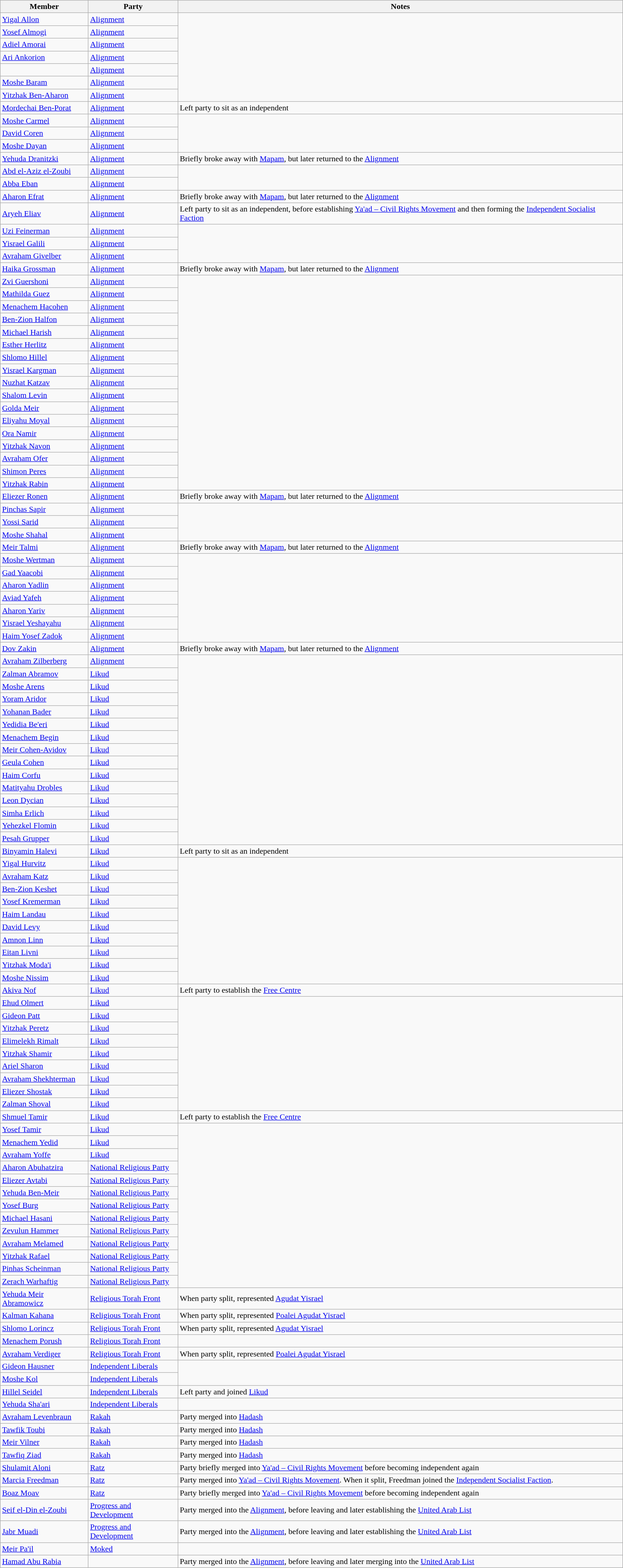<table class="sort wikitable sortable" style="text-align:left">
<tr>
<th>Member</th>
<th>Party</th>
<th>Notes</th>
</tr>
<tr>
<td><a href='#'>Yigal Allon</a></td>
<td><a href='#'>Alignment</a></td>
</tr>
<tr>
<td><a href='#'>Yosef Almogi</a></td>
<td><a href='#'>Alignment</a></td>
</tr>
<tr>
<td><a href='#'>Adiel Amorai</a></td>
<td><a href='#'>Alignment</a></td>
</tr>
<tr>
<td><a href='#'>Ari Ankorion</a></td>
<td><a href='#'>Alignment</a></td>
</tr>
<tr>
<td></td>
<td><a href='#'>Alignment</a></td>
</tr>
<tr>
<td><a href='#'>Moshe Baram</a></td>
<td><a href='#'>Alignment</a></td>
</tr>
<tr>
<td><a href='#'>Yitzhak Ben-Aharon</a></td>
<td><a href='#'>Alignment</a></td>
</tr>
<tr>
<td><a href='#'>Mordechai Ben-Porat</a></td>
<td><a href='#'>Alignment</a></td>
<td>Left party to sit as an independent</td>
</tr>
<tr>
<td><a href='#'>Moshe Carmel</a></td>
<td><a href='#'>Alignment</a></td>
</tr>
<tr>
<td><a href='#'>David Coren</a></td>
<td><a href='#'>Alignment</a></td>
</tr>
<tr>
<td><a href='#'>Moshe Dayan</a></td>
<td><a href='#'>Alignment</a></td>
</tr>
<tr>
<td><a href='#'>Yehuda Dranitzki</a></td>
<td><a href='#'>Alignment</a></td>
<td>Briefly broke away with <a href='#'>Mapam</a>, but later returned to the <a href='#'>Alignment</a></td>
</tr>
<tr>
<td><a href='#'>Abd el-Aziz el-Zoubi</a></td>
<td><a href='#'>Alignment</a></td>
</tr>
<tr>
<td><a href='#'>Abba Eban</a></td>
<td><a href='#'>Alignment</a></td>
</tr>
<tr>
<td><a href='#'>Aharon Efrat</a></td>
<td><a href='#'>Alignment</a></td>
<td>Briefly broke away with <a href='#'>Mapam</a>, but later returned to the <a href='#'>Alignment</a></td>
</tr>
<tr>
<td><a href='#'>Aryeh Eliav</a></td>
<td><a href='#'>Alignment</a></td>
<td>Left party to sit as an independent, before establishing <a href='#'>Ya'ad – Civil Rights Movement</a> and then forming the <a href='#'>Independent Socialist Faction</a></td>
</tr>
<tr>
<td><a href='#'>Uzi Feinerman</a></td>
<td><a href='#'>Alignment</a></td>
</tr>
<tr>
<td><a href='#'>Yisrael Galili</a></td>
<td><a href='#'>Alignment</a></td>
</tr>
<tr>
<td><a href='#'>Avraham Givelber</a></td>
<td><a href='#'>Alignment</a></td>
</tr>
<tr>
<td><a href='#'>Haika Grossman</a></td>
<td><a href='#'>Alignment</a></td>
<td>Briefly broke away with <a href='#'>Mapam</a>, but later returned to the <a href='#'>Alignment</a></td>
</tr>
<tr>
<td><a href='#'>Zvi Guershoni</a></td>
<td><a href='#'>Alignment</a></td>
</tr>
<tr>
<td><a href='#'>Mathilda Guez</a></td>
<td><a href='#'>Alignment</a></td>
</tr>
<tr>
<td><a href='#'>Menachem Hacohen</a></td>
<td><a href='#'>Alignment</a></td>
</tr>
<tr>
<td><a href='#'>Ben-Zion Halfon</a></td>
<td><a href='#'>Alignment</a></td>
</tr>
<tr>
<td><a href='#'>Michael Harish</a></td>
<td><a href='#'>Alignment</a></td>
</tr>
<tr>
<td><a href='#'>Esther Herlitz</a></td>
<td><a href='#'>Alignment</a></td>
</tr>
<tr>
<td><a href='#'>Shlomo Hillel</a></td>
<td><a href='#'>Alignment</a></td>
</tr>
<tr>
<td><a href='#'>Yisrael Kargman</a></td>
<td><a href='#'>Alignment</a></td>
</tr>
<tr>
<td><a href='#'>Nuzhat Katzav</a></td>
<td><a href='#'>Alignment</a></td>
</tr>
<tr>
<td><a href='#'>Shalom Levin</a></td>
<td><a href='#'>Alignment</a></td>
</tr>
<tr>
<td><a href='#'>Golda Meir</a></td>
<td><a href='#'>Alignment</a></td>
</tr>
<tr>
<td><a href='#'>Eliyahu Moyal</a></td>
<td><a href='#'>Alignment</a></td>
</tr>
<tr>
<td><a href='#'>Ora Namir</a></td>
<td><a href='#'>Alignment</a></td>
</tr>
<tr>
<td><a href='#'>Yitzhak Navon</a></td>
<td><a href='#'>Alignment</a></td>
</tr>
<tr>
<td><a href='#'>Avraham Ofer</a></td>
<td><a href='#'>Alignment</a></td>
</tr>
<tr>
<td><a href='#'>Shimon Peres</a></td>
<td><a href='#'>Alignment</a></td>
</tr>
<tr>
<td><a href='#'>Yitzhak Rabin</a></td>
<td><a href='#'>Alignment</a></td>
</tr>
<tr>
<td><a href='#'>Eliezer Ronen</a></td>
<td><a href='#'>Alignment</a></td>
<td>Briefly broke away with <a href='#'>Mapam</a>, but later returned to the <a href='#'>Alignment</a></td>
</tr>
<tr>
<td><a href='#'>Pinchas Sapir</a></td>
<td><a href='#'>Alignment</a></td>
</tr>
<tr>
<td><a href='#'>Yossi Sarid</a></td>
<td><a href='#'>Alignment</a></td>
</tr>
<tr>
<td><a href='#'>Moshe Shahal</a></td>
<td><a href='#'>Alignment</a></td>
</tr>
<tr>
<td><a href='#'>Meir Talmi</a></td>
<td><a href='#'>Alignment</a></td>
<td>Briefly broke away with <a href='#'>Mapam</a>, but later returned to the <a href='#'>Alignment</a></td>
</tr>
<tr>
<td><a href='#'>Moshe Wertman</a></td>
<td><a href='#'>Alignment</a></td>
</tr>
<tr>
<td><a href='#'>Gad Yaacobi</a></td>
<td><a href='#'>Alignment</a></td>
</tr>
<tr>
<td><a href='#'>Aharon Yadlin</a></td>
<td><a href='#'>Alignment</a></td>
</tr>
<tr>
<td><a href='#'>Aviad Yafeh</a></td>
<td><a href='#'>Alignment</a></td>
</tr>
<tr>
<td><a href='#'>Aharon Yariv</a></td>
<td><a href='#'>Alignment</a></td>
</tr>
<tr>
<td><a href='#'>Yisrael Yeshayahu</a></td>
<td><a href='#'>Alignment</a></td>
</tr>
<tr>
<td><a href='#'>Haim Yosef Zadok</a></td>
<td><a href='#'>Alignment</a></td>
</tr>
<tr>
<td><a href='#'>Dov Zakin</a></td>
<td><a href='#'>Alignment</a></td>
<td>Briefly broke away with <a href='#'>Mapam</a>, but later returned to the <a href='#'>Alignment</a></td>
</tr>
<tr>
<td><a href='#'>Avraham Zilberberg</a></td>
<td><a href='#'>Alignment</a></td>
</tr>
<tr>
<td><a href='#'>Zalman Abramov</a></td>
<td><a href='#'>Likud</a></td>
</tr>
<tr>
<td><a href='#'>Moshe Arens</a></td>
<td><a href='#'>Likud</a></td>
</tr>
<tr>
<td><a href='#'>Yoram Aridor</a></td>
<td><a href='#'>Likud</a></td>
</tr>
<tr>
<td><a href='#'>Yohanan Bader</a></td>
<td><a href='#'>Likud</a></td>
</tr>
<tr>
<td><a href='#'>Yedidia Be'eri</a></td>
<td><a href='#'>Likud</a></td>
</tr>
<tr>
<td><a href='#'>Menachem Begin</a></td>
<td><a href='#'>Likud</a></td>
</tr>
<tr>
<td><a href='#'>Meir Cohen-Avidov</a></td>
<td><a href='#'>Likud</a></td>
</tr>
<tr>
<td><a href='#'>Geula Cohen</a></td>
<td><a href='#'>Likud</a></td>
</tr>
<tr>
<td><a href='#'>Haim Corfu</a></td>
<td><a href='#'>Likud</a></td>
</tr>
<tr>
<td><a href='#'>Matityahu Drobles</a></td>
<td><a href='#'>Likud</a></td>
</tr>
<tr>
<td><a href='#'>Leon Dycian</a></td>
<td><a href='#'>Likud</a></td>
</tr>
<tr>
<td><a href='#'>Simha Erlich</a></td>
<td><a href='#'>Likud</a></td>
</tr>
<tr>
<td><a href='#'>Yehezkel Flomin</a></td>
<td><a href='#'>Likud</a></td>
</tr>
<tr>
<td><a href='#'>Pesah Grupper</a></td>
<td><a href='#'>Likud</a></td>
</tr>
<tr>
<td><a href='#'>Binyamin Halevi</a></td>
<td><a href='#'>Likud</a></td>
<td>Left party to sit as an independent</td>
</tr>
<tr>
<td><a href='#'>Yigal Hurvitz</a></td>
<td><a href='#'>Likud</a></td>
</tr>
<tr>
<td><a href='#'>Avraham Katz</a></td>
<td><a href='#'>Likud</a></td>
</tr>
<tr>
<td><a href='#'>Ben-Zion Keshet</a></td>
<td><a href='#'>Likud</a></td>
</tr>
<tr>
<td><a href='#'>Yosef Kremerman</a></td>
<td><a href='#'>Likud</a></td>
</tr>
<tr>
<td><a href='#'>Haim Landau</a></td>
<td><a href='#'>Likud</a></td>
</tr>
<tr>
<td><a href='#'>David Levy</a></td>
<td><a href='#'>Likud</a></td>
</tr>
<tr>
<td><a href='#'>Amnon Linn</a></td>
<td><a href='#'>Likud</a></td>
</tr>
<tr>
<td><a href='#'>Eitan Livni</a></td>
<td><a href='#'>Likud</a></td>
</tr>
<tr>
<td><a href='#'>Yitzhak Moda'i</a></td>
<td><a href='#'>Likud</a></td>
</tr>
<tr>
<td><a href='#'>Moshe Nissim</a></td>
<td><a href='#'>Likud</a></td>
</tr>
<tr>
<td><a href='#'>Akiva Nof</a></td>
<td><a href='#'>Likud</a></td>
<td>Left party to establish the <a href='#'>Free Centre</a></td>
</tr>
<tr>
<td><a href='#'>Ehud Olmert</a></td>
<td><a href='#'>Likud</a></td>
</tr>
<tr>
<td><a href='#'>Gideon Patt</a></td>
<td><a href='#'>Likud</a></td>
</tr>
<tr>
<td><a href='#'>Yitzhak Peretz</a></td>
<td><a href='#'>Likud</a></td>
</tr>
<tr>
<td><a href='#'>Elimelekh Rimalt</a></td>
<td><a href='#'>Likud</a></td>
</tr>
<tr>
<td><a href='#'>Yitzhak Shamir</a></td>
<td><a href='#'>Likud</a></td>
</tr>
<tr>
<td><a href='#'>Ariel Sharon</a></td>
<td><a href='#'>Likud</a></td>
</tr>
<tr>
<td><a href='#'>Avraham Shekhterman</a></td>
<td><a href='#'>Likud</a></td>
</tr>
<tr>
<td><a href='#'>Eliezer Shostak</a></td>
<td><a href='#'>Likud</a></td>
</tr>
<tr>
<td><a href='#'>Zalman Shoval</a></td>
<td><a href='#'>Likud</a></td>
</tr>
<tr>
<td><a href='#'>Shmuel Tamir</a></td>
<td><a href='#'>Likud</a></td>
<td>Left party to establish the <a href='#'>Free Centre</a></td>
</tr>
<tr>
<td><a href='#'>Yosef Tamir</a></td>
<td><a href='#'>Likud</a></td>
</tr>
<tr>
<td><a href='#'>Menachem Yedid</a></td>
<td><a href='#'>Likud</a></td>
</tr>
<tr>
<td><a href='#'>Avraham Yoffe</a></td>
<td><a href='#'>Likud</a></td>
</tr>
<tr>
<td><a href='#'>Aharon Abuhatzira</a></td>
<td><a href='#'>National Religious Party</a></td>
</tr>
<tr>
<td><a href='#'>Eliezer Avtabi</a></td>
<td><a href='#'>National Religious Party</a></td>
</tr>
<tr>
<td><a href='#'>Yehuda Ben-Meir</a></td>
<td><a href='#'>National Religious Party</a></td>
</tr>
<tr>
<td><a href='#'>Yosef Burg</a></td>
<td><a href='#'>National Religious Party</a></td>
</tr>
<tr>
<td><a href='#'>Michael Hasani</a></td>
<td><a href='#'>National Religious Party</a></td>
</tr>
<tr>
<td><a href='#'>Zevulun Hammer</a></td>
<td><a href='#'>National Religious Party</a></td>
</tr>
<tr>
<td><a href='#'>Avraham Melamed</a></td>
<td><a href='#'>National Religious Party</a></td>
</tr>
<tr>
<td><a href='#'>Yitzhak Rafael</a></td>
<td><a href='#'>National Religious Party</a></td>
</tr>
<tr>
<td><a href='#'>Pinhas Scheinman</a></td>
<td><a href='#'>National Religious Party</a></td>
</tr>
<tr>
<td><a href='#'>Zerach Warhaftig</a></td>
<td><a href='#'>National Religious Party</a></td>
</tr>
<tr>
<td><a href='#'>Yehuda Meir Abramowicz</a></td>
<td><a href='#'>Religious Torah Front</a></td>
<td>When party split, represented <a href='#'>Agudat Yisrael</a></td>
</tr>
<tr>
<td><a href='#'>Kalman Kahana</a></td>
<td><a href='#'>Religious Torah Front</a></td>
<td>When party split, represented <a href='#'>Poalei Agudat Yisrael</a></td>
</tr>
<tr>
<td><a href='#'>Shlomo Lorincz</a></td>
<td><a href='#'>Religious Torah Front</a></td>
<td>When party split, represented <a href='#'>Agudat Yisrael</a></td>
</tr>
<tr>
<td><a href='#'>Menachem Porush</a></td>
<td><a href='#'>Religious Torah Front</a></td>
</tr>
<tr>
<td><a href='#'>Avraham Verdiger</a></td>
<td><a href='#'>Religious Torah Front</a></td>
<td>When party split, represented <a href='#'>Poalei Agudat Yisrael</a></td>
</tr>
<tr>
<td><a href='#'>Gideon Hausner</a></td>
<td><a href='#'>Independent Liberals</a></td>
</tr>
<tr>
<td><a href='#'>Moshe Kol</a></td>
<td><a href='#'>Independent Liberals</a></td>
</tr>
<tr>
<td><a href='#'>Hillel Seidel</a></td>
<td><a href='#'>Independent Liberals</a></td>
<td>Left party and joined <a href='#'>Likud</a></td>
</tr>
<tr>
<td><a href='#'>Yehuda Sha'ari</a></td>
<td><a href='#'>Independent Liberals</a></td>
</tr>
<tr>
<td><a href='#'>Avraham Levenbraun</a></td>
<td><a href='#'>Rakah</a></td>
<td>Party merged into <a href='#'>Hadash</a></td>
</tr>
<tr>
<td><a href='#'>Tawfik Toubi</a></td>
<td><a href='#'>Rakah</a></td>
<td>Party merged into <a href='#'>Hadash</a></td>
</tr>
<tr>
<td><a href='#'>Meir Vilner</a></td>
<td><a href='#'>Rakah</a></td>
<td>Party merged into <a href='#'>Hadash</a></td>
</tr>
<tr>
<td><a href='#'>Tawfiq Ziad</a></td>
<td><a href='#'>Rakah</a></td>
<td>Party merged into <a href='#'>Hadash</a></td>
</tr>
<tr>
<td><a href='#'>Shulamit Aloni</a></td>
<td><a href='#'>Ratz</a></td>
<td>Party briefly merged into <a href='#'>Ya'ad – Civil Rights Movement</a> before becoming independent again</td>
</tr>
<tr>
<td><a href='#'>Marcia Freedman</a></td>
<td><a href='#'>Ratz</a></td>
<td>Party merged into <a href='#'>Ya'ad – Civil Rights Movement</a>. When it split, Freedman joined the <a href='#'>Independent Socialist Faction</a>.</td>
</tr>
<tr>
<td><a href='#'>Boaz Moav</a></td>
<td><a href='#'>Ratz</a></td>
<td>Party briefly merged into <a href='#'>Ya'ad – Civil Rights Movement</a> before becoming independent again</td>
</tr>
<tr>
<td><a href='#'>Seif el-Din el-Zoubi</a></td>
<td><a href='#'>Progress and Development</a></td>
<td>Party merged into the <a href='#'>Alignment</a>, before leaving and later establishing the <a href='#'>United Arab List</a></td>
</tr>
<tr>
<td><a href='#'>Jabr Muadi</a></td>
<td><a href='#'>Progress and Development</a></td>
<td>Party merged into the <a href='#'>Alignment</a>, before leaving and later establishing the <a href='#'>United Arab List</a></td>
</tr>
<tr>
<td><a href='#'>Meir Pa'il</a></td>
<td><a href='#'>Moked</a></td>
</tr>
<tr>
<td><a href='#'>Hamad Abu Rabia</a></td>
<td></td>
<td>Party merged into the <a href='#'>Alignment</a>, before leaving and later merging into the <a href='#'>United Arab List</a></td>
</tr>
</table>
